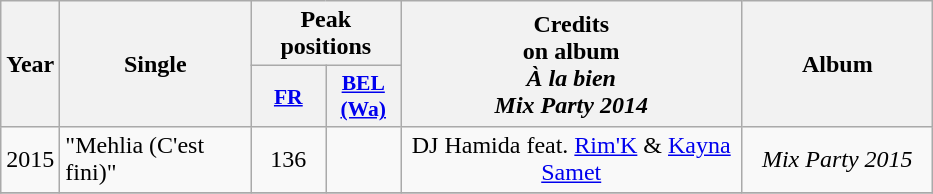<table class="wikitable">
<tr>
<th align="center" rowspan="2" width="10">Year</th>
<th align="center" rowspan="2" width="120">Single</th>
<th align="center" colspan="2" width="20">Peak positions</th>
<th align="center" rowspan="2" width="220">Credits <br>on album <br> <em>À la bien <br>Mix Party 2014</em></th>
<th align="center" rowspan="2" width="120">Album</th>
</tr>
<tr>
<th scope="col" style="width:3em;font-size:90%;"><a href='#'>FR</a><br></th>
<th scope="col" style="width:3em;font-size:90%;"><a href='#'>BEL <br>(Wa)</a><br></th>
</tr>
<tr>
<td style="text-align:center;" rowspan=1>2015</td>
<td>"Mehlia (C'est fini)"</td>
<td style="text-align:center;">136</td>
<td style="text-align:center;"></td>
<td style="text-align:center;">DJ Hamida feat. <a href='#'>Rim'K</a> & <a href='#'>Kayna Samet</a></td>
<td style="text-align:center;" rowspan=1><em>Mix Party 2015</em></td>
</tr>
<tr>
</tr>
</table>
